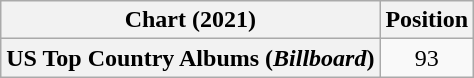<table class="wikitable plainrowheaders" style="text-align:center">
<tr>
<th scope="col">Chart (2021)</th>
<th scope="col">Position</th>
</tr>
<tr>
<th scope="row">US Top Country Albums (<em>Billboard</em>)</th>
<td>93</td>
</tr>
</table>
